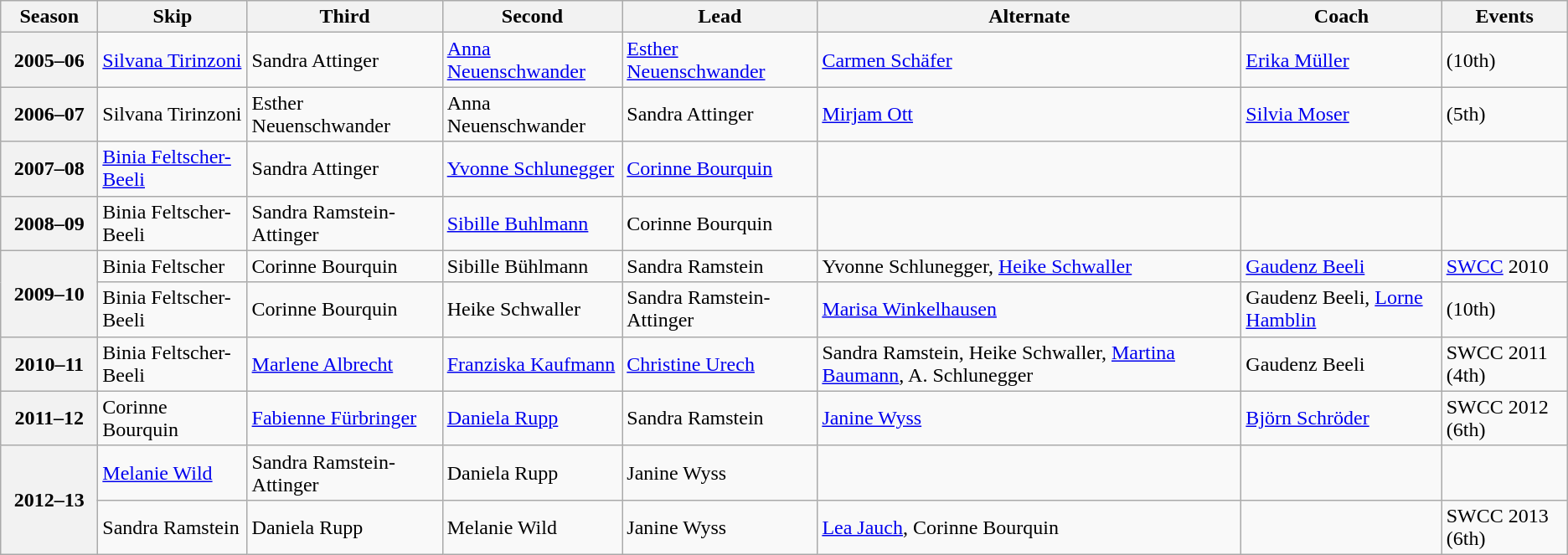<table class="wikitable">
<tr>
<th scope="col" width=70>Season</th>
<th scope="col">Skip</th>
<th scope="col">Third</th>
<th scope="col">Second</th>
<th scope="col">Lead</th>
<th scope="col">Alternate</th>
<th scope="col">Coach</th>
<th scope="col">Events</th>
</tr>
<tr>
<th scope="row">2005–06</th>
<td><a href='#'>Silvana Tirinzoni</a></td>
<td>Sandra Attinger</td>
<td><a href='#'>Anna Neuenschwander</a></td>
<td><a href='#'>Esther Neuenschwander</a></td>
<td><a href='#'>Carmen Schäfer</a></td>
<td><a href='#'>Erika Müller</a></td>
<td> (10th)</td>
</tr>
<tr>
<th scope="row">2006–07</th>
<td>Silvana Tirinzoni</td>
<td>Esther Neuenschwander</td>
<td>Anna Neuenschwander</td>
<td>Sandra Attinger</td>
<td><a href='#'>Mirjam Ott</a></td>
<td><a href='#'>Silvia Moser</a></td>
<td> (5th)</td>
</tr>
<tr>
<th scope="row">2007–08</th>
<td><a href='#'>Binia Feltscher-Beeli</a></td>
<td>Sandra Attinger</td>
<td><a href='#'>Yvonne Schlunegger</a></td>
<td><a href='#'>Corinne Bourquin</a></td>
<td></td>
<td></td>
<td></td>
</tr>
<tr>
<th scope="row">2008–09</th>
<td>Binia Feltscher-Beeli</td>
<td>Sandra Ramstein-Attinger</td>
<td><a href='#'>Sibille Buhlmann</a></td>
<td>Corinne Bourquin</td>
<td></td>
<td></td>
<td></td>
</tr>
<tr>
<th scope="row" rowspan=2>2009–10</th>
<td>Binia Feltscher</td>
<td>Corinne Bourquin</td>
<td>Sibille Bühlmann</td>
<td>Sandra Ramstein</td>
<td>Yvonne Schlunegger, <a href='#'>Heike Schwaller</a></td>
<td><a href='#'>Gaudenz Beeli</a></td>
<td><a href='#'>SWCC</a> 2010 </td>
</tr>
<tr>
<td>Binia Feltscher-Beeli</td>
<td>Corinne Bourquin</td>
<td>Heike Schwaller</td>
<td>Sandra Ramstein-Attinger</td>
<td><a href='#'>Marisa Winkelhausen</a></td>
<td>Gaudenz Beeli, <a href='#'>Lorne Hamblin</a></td>
<td> (10th)</td>
</tr>
<tr>
<th scope="row">2010–11</th>
<td>Binia Feltscher-Beeli</td>
<td><a href='#'>Marlene Albrecht</a></td>
<td><a href='#'>Franziska Kaufmann</a></td>
<td><a href='#'>Christine Urech</a></td>
<td>Sandra Ramstein, Heike Schwaller, <a href='#'>Martina Baumann</a>, A. Schlunegger</td>
<td>Gaudenz Beeli</td>
<td>SWCC 2011 (4th)</td>
</tr>
<tr>
<th scope="row">2011–12</th>
<td>Corinne Bourquin</td>
<td><a href='#'>Fabienne Fürbringer</a></td>
<td><a href='#'>Daniela Rupp</a></td>
<td>Sandra Ramstein</td>
<td><a href='#'>Janine Wyss</a></td>
<td><a href='#'>Björn Schröder</a></td>
<td>SWCC 2012 (6th)</td>
</tr>
<tr>
<th scope="row" rowspan=2>2012–13</th>
<td><a href='#'>Melanie Wild</a></td>
<td>Sandra Ramstein-Attinger</td>
<td>Daniela Rupp</td>
<td>Janine Wyss</td>
<td></td>
<td></td>
<td></td>
</tr>
<tr>
<td>Sandra Ramstein</td>
<td>Daniela Rupp</td>
<td>Melanie Wild</td>
<td>Janine Wyss</td>
<td><a href='#'>Lea Jauch</a>, Corinne Bourquin</td>
<td></td>
<td>SWCC 2013 (6th)</td>
</tr>
</table>
